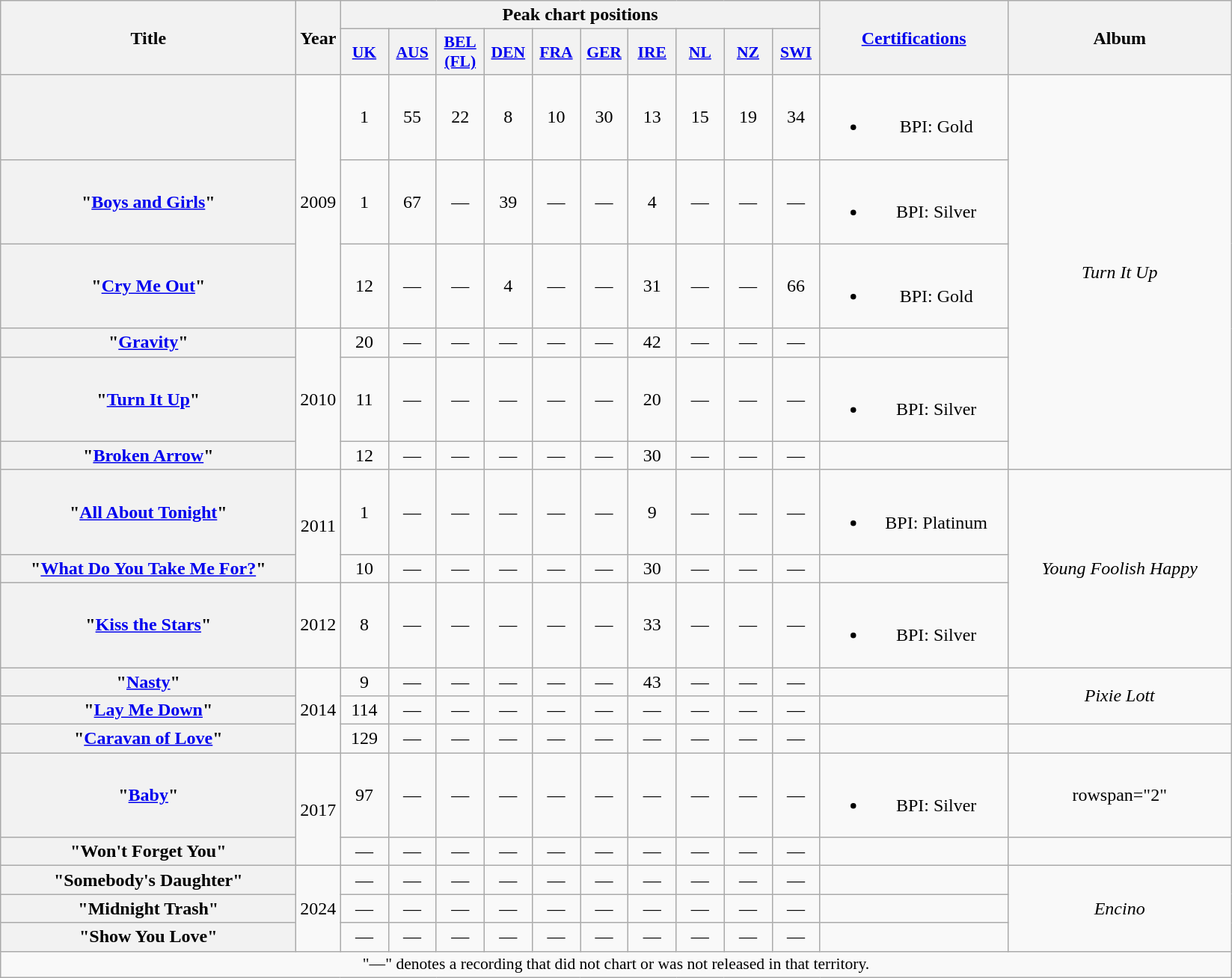<table class="wikitable plainrowheaders" style="text-align:center">
<tr>
<th scope="col" rowspan="2" style="width:16em;">Title</th>
<th scope="col" rowspan="2" style="width:1em;">Year</th>
<th scope="col" colspan="10">Peak chart positions</th>
<th scope="col" rowspan="2" style="width:10em;"><a href='#'>Certifications</a></th>
<th scope="col" rowspan="2" style="width:12em;">Album</th>
</tr>
<tr>
<th scope="col" style="width:2.5em;font-size:90%;"><a href='#'>UK</a><br></th>
<th scope="col" style="width:2.5em;font-size:90%;"><a href='#'>AUS</a><br></th>
<th scope="col" style="width:2.5em;font-size:90%;"><a href='#'>BEL<br>(FL)</a><br></th>
<th scope="col" style="width:2.5em;font-size:90%;"><a href='#'>DEN</a><br></th>
<th scope="col" style="width:2.5em;font-size:90%;"><a href='#'>FRA</a><br></th>
<th scope="col" style="width:2.5em;font-size:90%;"><a href='#'>GER</a><br></th>
<th scope="col" style="width:2.5em;font-size:90%;"><a href='#'>IRE</a><br></th>
<th scope="col" style="width:2.5em;font-size:90%;"><a href='#'>NL</a><br></th>
<th scope="col" style="width:2.5em;font-size:90%;"><a href='#'>NZ</a><br></th>
<th scope="col" style="width:2.5em;font-size:90%;"><a href='#'>SWI</a><br></th>
</tr>
<tr>
<th scope="row"></th>
<td rowspan="3">2009</td>
<td>1</td>
<td>55</td>
<td>22</td>
<td>8</td>
<td>10</td>
<td>30</td>
<td>13</td>
<td>15</td>
<td>19</td>
<td>34</td>
<td><br><ul><li>BPI: Gold</li></ul></td>
<td rowspan="6"><em>Turn It Up</em></td>
</tr>
<tr>
<th scope="row">"<a href='#'>Boys and Girls</a>"</th>
<td>1</td>
<td>67</td>
<td>—</td>
<td>39</td>
<td>—</td>
<td>—</td>
<td>4</td>
<td>—</td>
<td>—</td>
<td>—</td>
<td><br><ul><li>BPI: Silver</li></ul></td>
</tr>
<tr>
<th scope="row">"<a href='#'>Cry Me Out</a>"</th>
<td>12</td>
<td>—</td>
<td>—</td>
<td>4</td>
<td>—</td>
<td>—</td>
<td>31</td>
<td>—</td>
<td>—</td>
<td>66</td>
<td><br><ul><li>BPI: Gold</li></ul></td>
</tr>
<tr>
<th scope="row">"<a href='#'>Gravity</a>"</th>
<td rowspan="3">2010</td>
<td>20</td>
<td>—</td>
<td>—</td>
<td>—</td>
<td>—</td>
<td>—</td>
<td>42</td>
<td>—</td>
<td>—</td>
<td>—</td>
<td></td>
</tr>
<tr>
<th scope="row">"<a href='#'>Turn It Up</a>"</th>
<td>11</td>
<td>—</td>
<td>—</td>
<td>—</td>
<td>—</td>
<td>—</td>
<td>20</td>
<td>—</td>
<td>—</td>
<td>—</td>
<td><br><ul><li>BPI: Silver</li></ul></td>
</tr>
<tr>
<th scope="row">"<a href='#'>Broken Arrow</a>"</th>
<td>12</td>
<td>—</td>
<td>—</td>
<td>—</td>
<td>—</td>
<td>—</td>
<td>30</td>
<td>—</td>
<td>—</td>
<td>—</td>
<td></td>
</tr>
<tr>
<th scope="row">"<a href='#'>All About Tonight</a>"</th>
<td rowspan="2">2011</td>
<td>1</td>
<td>—</td>
<td>—</td>
<td>—</td>
<td>—</td>
<td>—</td>
<td>9</td>
<td>—</td>
<td>—</td>
<td>—</td>
<td><br><ul><li>BPI: Platinum</li></ul></td>
<td rowspan="3"><em>Young Foolish Happy</em></td>
</tr>
<tr>
<th scope="row">"<a href='#'>What Do You Take Me For?</a>"<br></th>
<td>10</td>
<td>—</td>
<td>—</td>
<td>—</td>
<td>—</td>
<td>—</td>
<td>30</td>
<td>—</td>
<td>—</td>
<td>—</td>
<td></td>
</tr>
<tr>
<th scope="row">"<a href='#'>Kiss the Stars</a>"</th>
<td>2012</td>
<td>8</td>
<td>—</td>
<td>—</td>
<td>—</td>
<td>—</td>
<td>—</td>
<td>33</td>
<td>—</td>
<td>—</td>
<td>—</td>
<td><br><ul><li>BPI: Silver</li></ul></td>
</tr>
<tr>
<th scope="row">"<a href='#'>Nasty</a>"</th>
<td rowspan="3">2014</td>
<td>9</td>
<td>—</td>
<td>—</td>
<td>—</td>
<td>—</td>
<td>—</td>
<td>43</td>
<td>—</td>
<td>—</td>
<td>—</td>
<td></td>
<td rowspan="2"><em>Pixie Lott</em></td>
</tr>
<tr>
<th scope="row">"<a href='#'>Lay Me Down</a>"</th>
<td>114</td>
<td>—</td>
<td>—</td>
<td>—</td>
<td>—</td>
<td>—</td>
<td>—</td>
<td>—</td>
<td>—</td>
<td>—</td>
<td></td>
</tr>
<tr>
<th scope="row">"<a href='#'>Caravan of Love</a>"</th>
<td>129</td>
<td>—</td>
<td>—</td>
<td>—</td>
<td>—</td>
<td>—</td>
<td>—</td>
<td>—</td>
<td>—</td>
<td>—</td>
<td></td>
<td></td>
</tr>
<tr>
<th scope="row">"<a href='#'>Baby</a>"<br></th>
<td rowspan="2">2017</td>
<td>97</td>
<td>—</td>
<td>—</td>
<td>—</td>
<td>—</td>
<td>—</td>
<td>—</td>
<td>—</td>
<td>—</td>
<td>—</td>
<td><br><ul><li>BPI: Silver</li></ul></td>
<td>rowspan="2" </td>
</tr>
<tr>
<th scope="row">"Won't Forget You"<br></th>
<td>—</td>
<td>—</td>
<td>—</td>
<td>—</td>
<td>—</td>
<td>—</td>
<td>—</td>
<td>—</td>
<td>—</td>
<td>—</td>
<td></td>
</tr>
<tr>
<th scope="row">"Somebody's Daughter"</th>
<td rowspan="3">2024</td>
<td>—</td>
<td>—</td>
<td>—</td>
<td>—</td>
<td>—</td>
<td>—</td>
<td>—</td>
<td>—</td>
<td>—</td>
<td>—</td>
<td></td>
<td rowspan="3"><em>Encino</em></td>
</tr>
<tr>
<th scope="row">"Midnight Trash"</th>
<td>—</td>
<td>—</td>
<td>—</td>
<td>—</td>
<td>—</td>
<td>—</td>
<td>—</td>
<td>—</td>
<td>—</td>
<td>—</td>
<td></td>
</tr>
<tr>
<th scope="row">"Show You Love"</th>
<td>—</td>
<td>—</td>
<td>—</td>
<td>—</td>
<td>—</td>
<td>—</td>
<td>—</td>
<td>—</td>
<td>—</td>
<td>—</td>
<td></td>
</tr>
<tr>
<td colspan="20" style="font-size:90%">"—" denotes a recording that did not chart or was not released in that territory.</td>
</tr>
</table>
